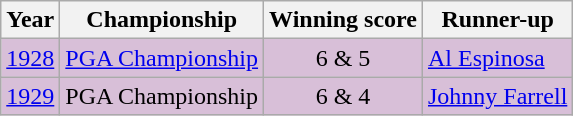<table class="wikitable">
<tr>
<th>Year</th>
<th>Championship</th>
<th>Winning score</th>
<th>Runner-up</th>
</tr>
<tr style="background:#D8BFD8;">
<td align=center><a href='#'>1928</a></td>
<td><a href='#'>PGA Championship</a></td>
<td align=center>6 & 5</td>
<td> <a href='#'>Al Espinosa</a></td>
</tr>
<tr style="background:#D8BFD8;">
<td align=center><a href='#'>1929</a></td>
<td>PGA Championship</td>
<td align=center>6 & 4</td>
<td> <a href='#'>Johnny Farrell</a></td>
</tr>
</table>
